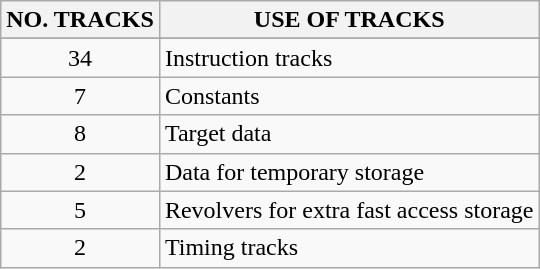<table class="wikitable">
<tr>
<th>NO. TRACKS</th>
<th>USE OF TRACKS</th>
</tr>
<tr>
</tr>
<tr>
<td align="center">34</td>
<td>Instruction tracks</td>
</tr>
<tr>
<td align="center">7</td>
<td>Constants</td>
</tr>
<tr>
<td align="center">8</td>
<td>Target data</td>
</tr>
<tr>
<td align="center">2</td>
<td>Data for temporary storage</td>
</tr>
<tr>
<td align="center">5</td>
<td>Revolvers for extra fast access storage</td>
</tr>
<tr>
<td align="center">2</td>
<td>Timing tracks</td>
</tr>
</table>
